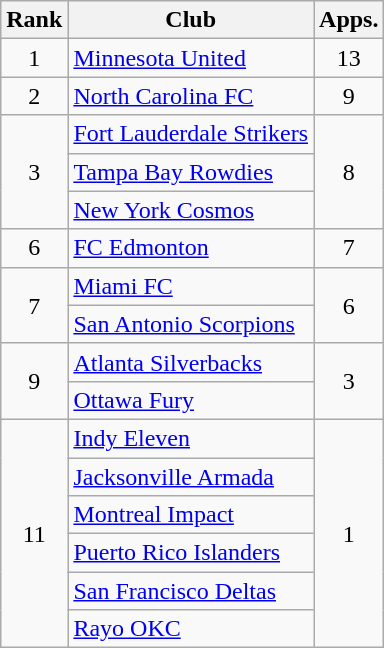<table class="wikitable" style="text-align:center;">
<tr>
<th>Rank</th>
<th>Club</th>
<th>Apps.</th>
</tr>
<tr>
<td>1</td>
<td style="text-align:left;"><a href='#'>Minnesota United</a></td>
<td>13</td>
</tr>
<tr>
<td>2</td>
<td style="text-align:left;"><a href='#'>North Carolina FC</a></td>
<td>9</td>
</tr>
<tr>
<td rowspan="3">3</td>
<td style="text-align:left;"><a href='#'>Fort Lauderdale Strikers</a></td>
<td rowspan="3">8</td>
</tr>
<tr>
<td style="text-align:left;"><a href='#'>Tampa Bay Rowdies</a></td>
</tr>
<tr>
<td style="text-align:left;"><a href='#'>New York Cosmos</a></td>
</tr>
<tr>
<td>6</td>
<td style="text-align:left;"><a href='#'>FC Edmonton</a></td>
<td>7</td>
</tr>
<tr>
<td rowspan="2">7</td>
<td style="text-align:left;"><a href='#'>Miami FC</a></td>
<td rowspan="2">6</td>
</tr>
<tr>
<td style="text-align:left;"><a href='#'>San Antonio Scorpions</a></td>
</tr>
<tr>
<td rowspan="2">9</td>
<td style="text-align:left;"><a href='#'>Atlanta Silverbacks</a></td>
<td rowspan="2">3</td>
</tr>
<tr>
<td style="text-align:left;"><a href='#'>Ottawa Fury</a></td>
</tr>
<tr>
<td rowspan="6">11</td>
<td style="text-align:left;"><a href='#'>Indy Eleven</a></td>
<td rowspan="6">1</td>
</tr>
<tr>
<td style="text-align:left;"><a href='#'>Jacksonville Armada</a></td>
</tr>
<tr>
<td style="text-align:left;"><a href='#'>Montreal Impact</a></td>
</tr>
<tr>
<td style="text-align:left;"><a href='#'>Puerto Rico Islanders</a></td>
</tr>
<tr>
<td style="text-align:left;"><a href='#'>San Francisco Deltas</a></td>
</tr>
<tr>
<td style="text-align:left;"><a href='#'>Rayo OKC</a></td>
</tr>
</table>
